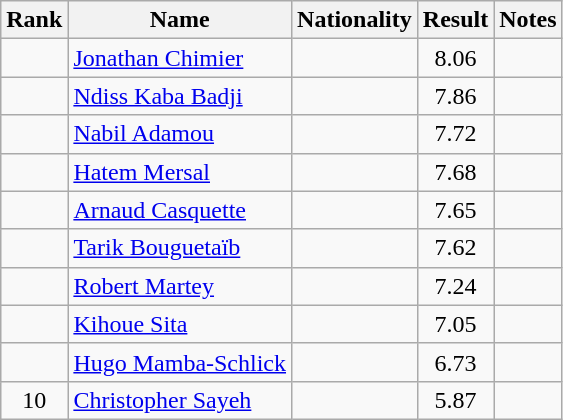<table class="wikitable sortable" style="text-align:center">
<tr>
<th>Rank</th>
<th>Name</th>
<th>Nationality</th>
<th>Result</th>
<th>Notes</th>
</tr>
<tr>
<td></td>
<td align=left><a href='#'>Jonathan Chimier</a></td>
<td align=left></td>
<td>8.06</td>
<td></td>
</tr>
<tr>
<td></td>
<td align=left><a href='#'>Ndiss Kaba Badji</a></td>
<td align=left></td>
<td>7.86</td>
<td></td>
</tr>
<tr>
<td></td>
<td align=left><a href='#'>Nabil Adamou</a></td>
<td align=left></td>
<td>7.72</td>
<td></td>
</tr>
<tr>
<td></td>
<td align=left><a href='#'>Hatem Mersal</a></td>
<td align=left></td>
<td>7.68</td>
<td></td>
</tr>
<tr>
<td></td>
<td align=left><a href='#'>Arnaud Casquette</a></td>
<td align=left></td>
<td>7.65</td>
<td></td>
</tr>
<tr>
<td></td>
<td align=left><a href='#'>Tarik Bouguetaïb</a></td>
<td align=left></td>
<td>7.62</td>
<td></td>
</tr>
<tr>
<td></td>
<td align=left><a href='#'>Robert Martey</a></td>
<td align=left></td>
<td>7.24</td>
<td></td>
</tr>
<tr>
<td></td>
<td align=left><a href='#'>Kihoue Sita</a></td>
<td align=left></td>
<td>7.05</td>
<td></td>
</tr>
<tr>
<td></td>
<td align=left><a href='#'>Hugo Mamba-Schlick</a></td>
<td align=left></td>
<td>6.73</td>
<td></td>
</tr>
<tr>
<td>10</td>
<td align=left><a href='#'>Christopher Sayeh</a></td>
<td align=left></td>
<td>5.87</td>
<td></td>
</tr>
</table>
